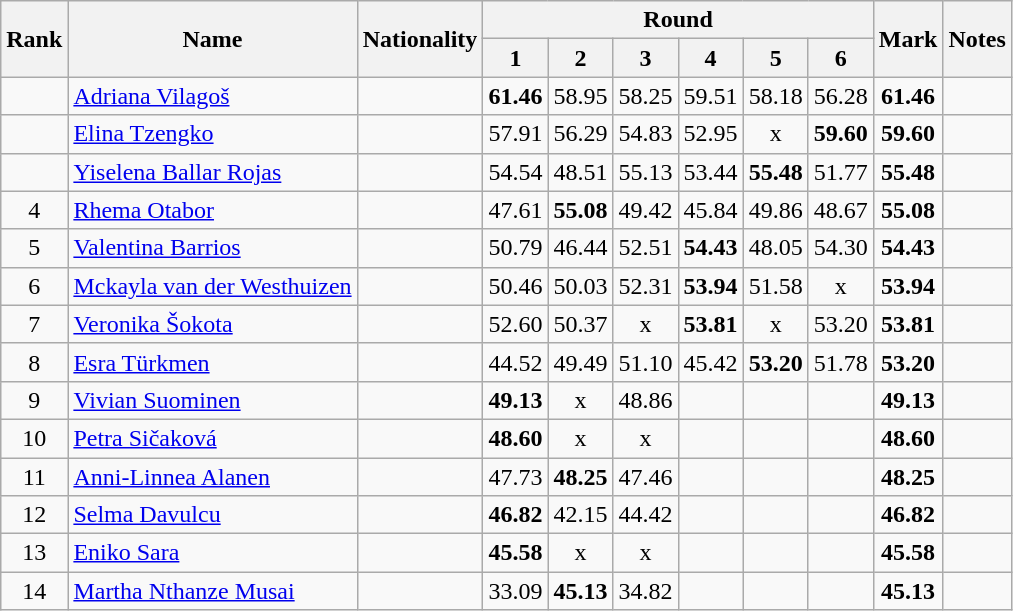<table class="wikitable sortable" style="text-align:center">
<tr>
<th rowspan=2>Rank</th>
<th rowspan=2>Name</th>
<th rowspan=2>Nationality</th>
<th colspan=6>Round</th>
<th rowspan=2>Mark</th>
<th rowspan=2>Notes</th>
</tr>
<tr>
<th>1</th>
<th>2</th>
<th>3</th>
<th>4</th>
<th>5</th>
<th>6</th>
</tr>
<tr>
<td></td>
<td align=left><a href='#'>Adriana Vilagoš</a></td>
<td align=left></td>
<td><strong>61.46</strong></td>
<td>58.95</td>
<td>58.25</td>
<td>59.51</td>
<td>58.18</td>
<td>56.28</td>
<td><strong>61.46</strong></td>
<td></td>
</tr>
<tr>
<td></td>
<td align=left><a href='#'>Elina Tzengko</a></td>
<td align=left></td>
<td>57.91</td>
<td>56.29</td>
<td>54.83</td>
<td>52.95</td>
<td>x</td>
<td><strong>59.60</strong></td>
<td><strong>59.60</strong></td>
<td></td>
</tr>
<tr>
<td></td>
<td align=left><a href='#'>Yiselena Ballar Rojas</a></td>
<td align=left></td>
<td>54.54</td>
<td>48.51</td>
<td>55.13</td>
<td>53.44</td>
<td><strong>55.48</strong></td>
<td>51.77</td>
<td><strong>55.48</strong></td>
<td></td>
</tr>
<tr>
<td>4</td>
<td align=left><a href='#'>Rhema Otabor</a></td>
<td align=left></td>
<td>47.61</td>
<td><strong>55.08</strong></td>
<td>49.42</td>
<td>45.84</td>
<td>49.86</td>
<td>48.67</td>
<td><strong>55.08</strong></td>
<td></td>
</tr>
<tr>
<td>5</td>
<td align=left><a href='#'>Valentina Barrios</a></td>
<td align=left></td>
<td>50.79</td>
<td>46.44</td>
<td>52.51</td>
<td><strong>54.43</strong></td>
<td>48.05</td>
<td>54.30</td>
<td><strong>54.43</strong></td>
<td></td>
</tr>
<tr>
<td>6</td>
<td align=left><a href='#'>Mckayla van der Westhuizen</a></td>
<td align=left></td>
<td>50.46</td>
<td>50.03</td>
<td>52.31</td>
<td><strong>53.94</strong></td>
<td>51.58</td>
<td>x</td>
<td><strong>53.94</strong></td>
<td></td>
</tr>
<tr>
<td>7</td>
<td align=left><a href='#'>Veronika Šokota</a></td>
<td align=left></td>
<td>52.60</td>
<td>50.37</td>
<td>x</td>
<td><strong>53.81</strong></td>
<td>x</td>
<td>53.20</td>
<td><strong>53.81</strong></td>
<td></td>
</tr>
<tr>
<td>8</td>
<td align=left><a href='#'>Esra Türkmen</a></td>
<td align=left></td>
<td>44.52</td>
<td>49.49</td>
<td>51.10</td>
<td>45.42</td>
<td><strong>53.20</strong></td>
<td>51.78</td>
<td><strong>53.20</strong></td>
<td></td>
</tr>
<tr>
<td>9</td>
<td align=left><a href='#'>Vivian Suominen</a></td>
<td align=left></td>
<td><strong>49.13</strong></td>
<td>x</td>
<td>48.86</td>
<td></td>
<td></td>
<td></td>
<td><strong>49.13</strong></td>
<td></td>
</tr>
<tr>
<td>10</td>
<td align=left><a href='#'>Petra Sičaková</a></td>
<td align=left></td>
<td><strong>48.60</strong></td>
<td>x</td>
<td>x</td>
<td></td>
<td></td>
<td></td>
<td><strong>48.60</strong></td>
<td></td>
</tr>
<tr>
<td>11</td>
<td align=left><a href='#'>Anni-Linnea Alanen</a></td>
<td align=left></td>
<td>47.73</td>
<td><strong>48.25</strong></td>
<td>47.46</td>
<td></td>
<td></td>
<td></td>
<td><strong>48.25</strong></td>
<td></td>
</tr>
<tr>
<td>12</td>
<td align=left><a href='#'>Selma Davulcu</a></td>
<td align=left></td>
<td><strong>46.82</strong></td>
<td>42.15</td>
<td>44.42</td>
<td></td>
<td></td>
<td></td>
<td><strong>46.82</strong></td>
<td></td>
</tr>
<tr>
<td>13</td>
<td align=left><a href='#'>Eniko Sara</a></td>
<td align=left></td>
<td><strong>45.58</strong></td>
<td>x</td>
<td>x</td>
<td></td>
<td></td>
<td></td>
<td><strong>45.58</strong></td>
<td></td>
</tr>
<tr>
<td>14</td>
<td align=left><a href='#'>Martha Nthanze Musai</a></td>
<td align=left></td>
<td>33.09</td>
<td><strong>45.13</strong></td>
<td>34.82</td>
<td></td>
<td></td>
<td></td>
<td><strong>45.13</strong></td>
<td></td>
</tr>
</table>
